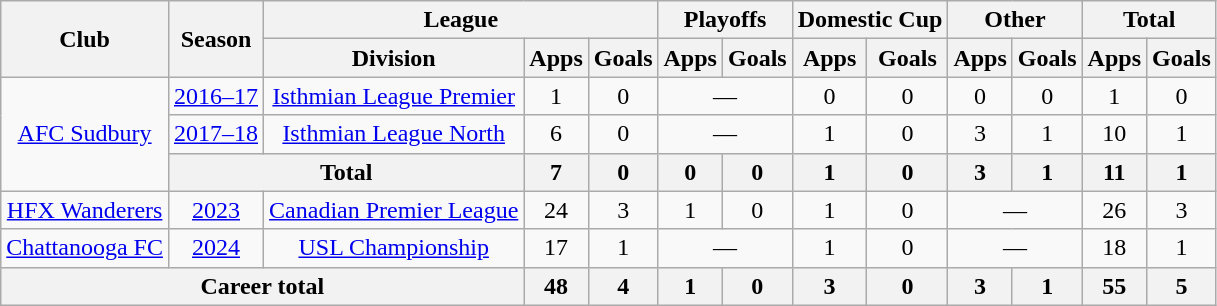<table class="wikitable" style="text-align:center">
<tr>
<th rowspan="2">Club</th>
<th rowspan="2">Season</th>
<th colspan="3">League</th>
<th colspan="2">Playoffs</th>
<th colspan="2">Domestic Cup</th>
<th colspan="2">Other</th>
<th colspan="2">Total</th>
</tr>
<tr>
<th>Division</th>
<th>Apps</th>
<th>Goals</th>
<th>Apps</th>
<th>Goals</th>
<th>Apps</th>
<th>Goals</th>
<th>Apps</th>
<th>Goals</th>
<th>Apps</th>
<th>Goals</th>
</tr>
<tr>
<td rowspan=3><a href='#'>AFC Sudbury</a></td>
<td><a href='#'>2016–17</a></td>
<td><a href='#'>Isthmian League Premier</a></td>
<td>1</td>
<td>0</td>
<td colspan="2">—</td>
<td>0</td>
<td>0</td>
<td>0</td>
<td>0</td>
<td>1</td>
<td>0</td>
</tr>
<tr>
<td><a href='#'>2017–18</a></td>
<td><a href='#'>Isthmian League North</a></td>
<td>6</td>
<td>0</td>
<td colspan="2">—</td>
<td>1</td>
<td>0</td>
<td>3</td>
<td>1</td>
<td>10</td>
<td>1</td>
</tr>
<tr>
<th colspan=2>Total</th>
<th>7</th>
<th>0</th>
<th>0</th>
<th>0</th>
<th>1</th>
<th>0</th>
<th>3</th>
<th>1</th>
<th>11</th>
<th>1</th>
</tr>
<tr>
<td><a href='#'>HFX Wanderers</a></td>
<td><a href='#'>2023</a></td>
<td><a href='#'>Canadian Premier League</a></td>
<td>24</td>
<td>3</td>
<td>1</td>
<td>0</td>
<td>1</td>
<td>0</td>
<td colspan="2">—</td>
<td>26</td>
<td>3</td>
</tr>
<tr>
<td><a href='#'>Chattanooga FC</a></td>
<td><a href='#'>2024</a></td>
<td><a href='#'>USL Championship</a></td>
<td>17</td>
<td>1</td>
<td colspan="2">—</td>
<td>1</td>
<td>0</td>
<td colspan="2">—</td>
<td>18</td>
<td>1</td>
</tr>
<tr>
<th colspan=3>Career total</th>
<th>48</th>
<th>4</th>
<th>1</th>
<th>0</th>
<th>3</th>
<th>0</th>
<th>3</th>
<th>1</th>
<th>55</th>
<th>5</th>
</tr>
</table>
